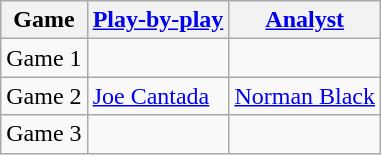<table class=wikitable>
<tr>
<th>Game</th>
<th><a href='#'>Play-by-play</a></th>
<th><a href='#'>Analyst</a></th>
</tr>
<tr>
<td>Game 1</td>
<td></td>
<td></td>
</tr>
<tr>
<td>Game 2</td>
<td><a href='#'>Joe Cantada</a></td>
<td><a href='#'>Norman Black</a></td>
</tr>
<tr>
<td>Game 3</td>
<td></td>
<td></td>
</tr>
</table>
